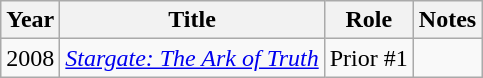<table class="wikitable">
<tr>
<th>Year</th>
<th>Title</th>
<th>Role</th>
<th>Notes</th>
</tr>
<tr>
<td>2008</td>
<td><em><a href='#'>Stargate: The Ark of Truth</a></em></td>
<td>Prior #1</td>
<td></td>
</tr>
</table>
